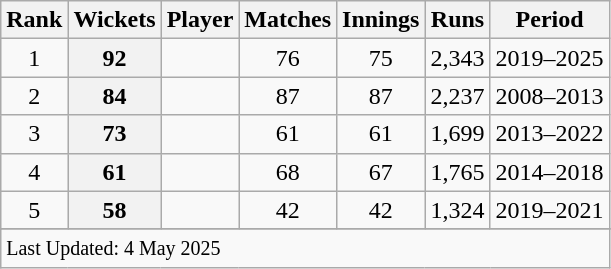<table class="wikitable">
<tr>
<th>Rank</th>
<th>Wickets</th>
<th>Player</th>
<th>Matches</th>
<th>Innings</th>
<th>Runs</th>
<th>Period</th>
</tr>
<tr>
<td style="text-align:center">1</td>
<th scope=row style=text-align:center;>92</th>
<td></td>
<td style="text-align:center">76</td>
<td style="text-align:center">75</td>
<td style="text-align:center">2,343</td>
<td>2019–2025</td>
</tr>
<tr>
<td style="text-align:center">2</td>
<th scope=row style=text-align:center;>84</th>
<td></td>
<td style="text-align:center">87</td>
<td style="text-align:center">87</td>
<td style="text-align:center">2,237</td>
<td>2008–2013</td>
</tr>
<tr>
<td style="text-align:center">3</td>
<th scope=row style=text-align:center;>73</th>
<td></td>
<td style="text-align:center">61</td>
<td style="text-align:center">61</td>
<td style="text-align:center">1,699</td>
<td>2013–2022</td>
</tr>
<tr>
<td style="text-align:center">4</td>
<th scope=row style=text-align:center;>61</th>
<td></td>
<td style="text-align:center">68</td>
<td style="text-align:center">67</td>
<td style="text-align:center">1,765</td>
<td>2014–2018</td>
</tr>
<tr>
<td style="text-align:center">5</td>
<th scope=row style=text-align:center;>58</th>
<td></td>
<td style="text-align:center">42</td>
<td style="text-align:center">42</td>
<td style="text-align:center">1,324</td>
<td>2019–2021</td>
</tr>
<tr>
</tr>
<tr class=sortbottom>
<td colspan=7><small>Last Updated: 4 May 2025</small> </td>
</tr>
</table>
